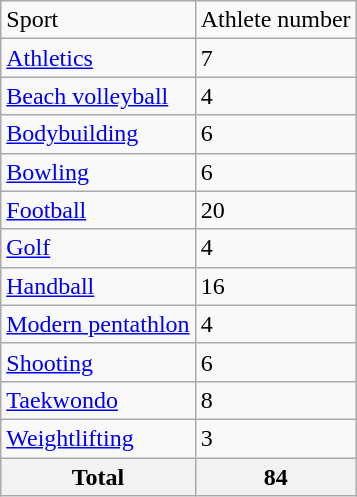<table class="wikitable">
<tr>
<td>Sport</td>
<td>Athlete number</td>
</tr>
<tr>
<td><a href='#'>Athletics</a></td>
<td>7</td>
</tr>
<tr>
<td><a href='#'>Beach volleyball</a></td>
<td>4</td>
</tr>
<tr>
<td><a href='#'>Bodybuilding</a></td>
<td>6</td>
</tr>
<tr>
<td><a href='#'>Bowling</a></td>
<td>6</td>
</tr>
<tr>
<td><a href='#'>Football</a></td>
<td>20</td>
</tr>
<tr>
<td><a href='#'>Golf</a></td>
<td>4</td>
</tr>
<tr>
<td><a href='#'>Handball</a></td>
<td>16</td>
</tr>
<tr>
<td><a href='#'>Modern pentathlon</a></td>
<td>4</td>
</tr>
<tr>
<td><a href='#'>Shooting</a></td>
<td>6</td>
</tr>
<tr>
<td><a href='#'>Taekwondo</a></td>
<td>8</td>
</tr>
<tr>
<td><a href='#'>Weightlifting</a></td>
<td>3</td>
</tr>
<tr>
<th>Total</th>
<th>84</th>
</tr>
</table>
